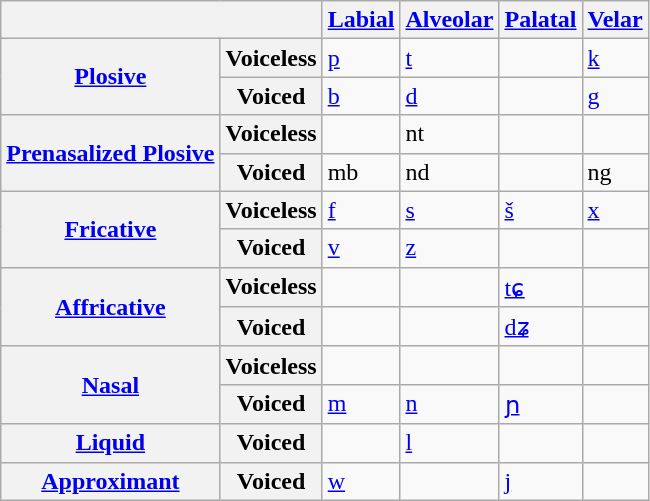<table class="wikitable">
<tr>
<th colspan="2"></th>
<th><a href='#'>Labial</a></th>
<th><a href='#'>Alveolar</a></th>
<th><a href='#'>Palatal</a></th>
<th><a href='#'>Velar</a></th>
</tr>
<tr>
<th rowspan="2"><a href='#'>Plosive</a></th>
<th>Voiceless</th>
<td><a href='#'>p</a></td>
<td><a href='#'>t</a></td>
<td></td>
<td><a href='#'>k</a></td>
</tr>
<tr>
<th>Voiced</th>
<td><a href='#'>b</a></td>
<td><a href='#'>d</a></td>
<td></td>
<td><a href='#'>g</a></td>
</tr>
<tr>
<th rowspan="2"><a href='#'>Prenasalized Plosive</a></th>
<th>Voiceless</th>
<td></td>
<td>nt</td>
<td></td>
<td></td>
</tr>
<tr>
<th>Voiced</th>
<td>mb</td>
<td>nd</td>
<td></td>
<td>ng</td>
</tr>
<tr>
<th rowspan="2"><a href='#'>Fricative</a></th>
<th>Voiceless</th>
<td><a href='#'>f</a></td>
<td><a href='#'>s</a></td>
<td><a href='#'>š</a></td>
<td><a href='#'>x</a></td>
</tr>
<tr>
<th>Voiced</th>
<td><a href='#'>v</a></td>
<td><a href='#'>z</a></td>
<td></td>
<td></td>
</tr>
<tr>
<th rowspan="2"><a href='#'>Affricative</a></th>
<th>Voiceless</th>
<td></td>
<td></td>
<td><a href='#'>tɕ</a></td>
<td></td>
</tr>
<tr>
<th>Voiced</th>
<td></td>
<td></td>
<td><a href='#'>dʑ</a></td>
<td></td>
</tr>
<tr>
<th rowspan="2"><a href='#'>Nasal</a></th>
<th>Voiceless</th>
<td></td>
<td></td>
<td></td>
<td></td>
</tr>
<tr>
<th>Voiced</th>
<td><a href='#'>m</a></td>
<td><a href='#'>n</a></td>
<td><a href='#'>ɲ</a></td>
<td></td>
</tr>
<tr>
<th><a href='#'>Liquid</a></th>
<th>Voiced</th>
<td></td>
<td><a href='#'>l</a></td>
<td></td>
<td></td>
</tr>
<tr>
<th><a href='#'>Approximant</a></th>
<th>Voiced</th>
<td><a href='#'>w</a></td>
<td></td>
<td><a href='#'>j</a></td>
<td></td>
</tr>
</table>
